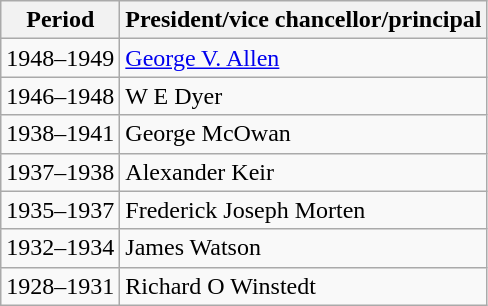<table class="wikitable">
<tr>
<th>Period</th>
<th>President/vice chancellor/principal</th>
</tr>
<tr>
<td>1948–1949</td>
<td><a href='#'>George V. Allen</a></td>
</tr>
<tr>
<td>1946–1948</td>
<td>W E Dyer</td>
</tr>
<tr>
<td>1938–1941</td>
<td>George McOwan</td>
</tr>
<tr>
<td>1937–1938</td>
<td>Alexander Keir</td>
</tr>
<tr>
<td>1935–1937</td>
<td>Frederick Joseph Morten</td>
</tr>
<tr>
<td>1932–1934</td>
<td>James Watson</td>
</tr>
<tr>
<td>1928–1931</td>
<td>Richard O Winstedt</td>
</tr>
</table>
